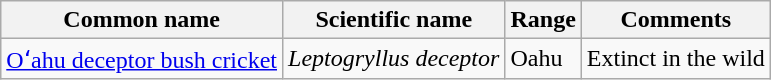<table class="wikitable">
<tr>
<th>Common name</th>
<th>Scientific name</th>
<th>Range</th>
<th class="unsortable">Comments</th>
</tr>
<tr>
<td><a href='#'>Oʻahu deceptor bush cricket</a></td>
<td><em>Leptogryllus deceptor</em></td>
<td>Oahu</td>
<td>Extinct in the wild</td>
</tr>
</table>
